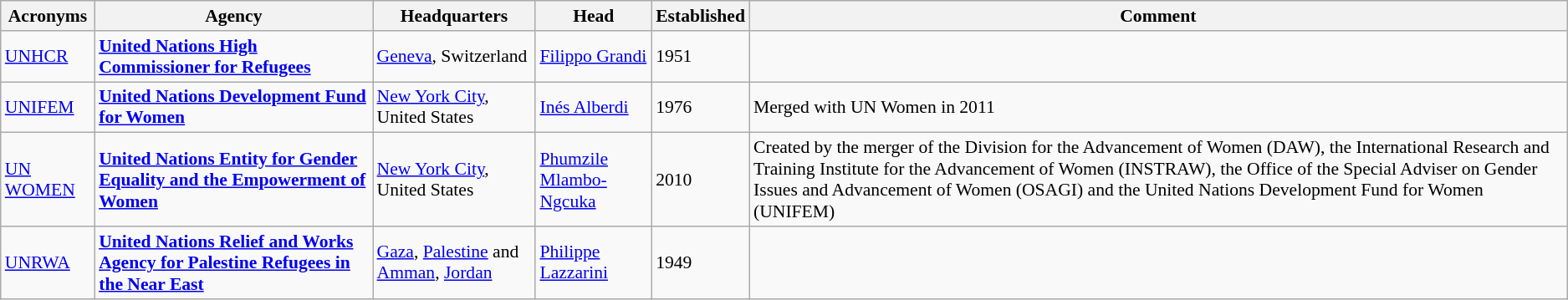<table class="wikitable" style="font-size:90%; text-align:left;">
<tr>
<th scope="col">Acronyms</th>
<th scope="col">Agency</th>
<th scope="col">Headquarters</th>
<th scope="col">Head</th>
<th scope="col">Established</th>
<th scope="col">Comment</th>
</tr>
<tr>
<td><a href='#'>UNHCR</a></td>
<td scope="row"><strong><a href='#'>United Nations High Commissioner for Refugees</a></strong></td>
<td> <a href='#'>Geneva</a>, Switzerland</td>
<td>  <a href='#'>Filippo Grandi</a></td>
<td>1951</td>
<td></td>
</tr>
<tr>
<td><a href='#'>UNIFEM</a></td>
<td scope="row"><strong><a href='#'>United Nations Development Fund for Women</a></strong></td>
<td> <a href='#'>New York City</a>, United States</td>
<td>  <a href='#'>Inés Alberdi</a></td>
<td>1976</td>
<td>Merged with UN Women in 2011</td>
</tr>
<tr>
<td><a href='#'>UN WOMEN</a></td>
<td scope="row"><strong><a href='#'>United Nations Entity for Gender Equality and the Empowerment of Women</a></strong></td>
<td> <a href='#'>New York City</a>, United States</td>
<td> <a href='#'>Phumzile Mlambo-Ngcuka</a></td>
<td>2010</td>
<td>Created by the merger of the Division for the Advancement of Women (DAW), the International Research and Training Institute for the Advancement of Women (INSTRAW), the Office of the Special Adviser on Gender Issues and Advancement of Women (OSAGI) and the United Nations Development Fund for Women (UNIFEM)</td>
</tr>
<tr>
<td><a href='#'>UNRWA</a></td>
<td scope="row"><strong><a href='#'>United Nations Relief and Works Agency for Palestine Refugees in the Near East</a></strong></td>
<td> <a href='#'>Gaza</a>, <a href='#'>Palestine</a> and  <a href='#'>Amman</a>, <a href='#'>Jordan</a></td>
<td>   <a href='#'>Philippe Lazzarini</a></td>
<td>1949</td>
<td></td>
</tr>
</table>
